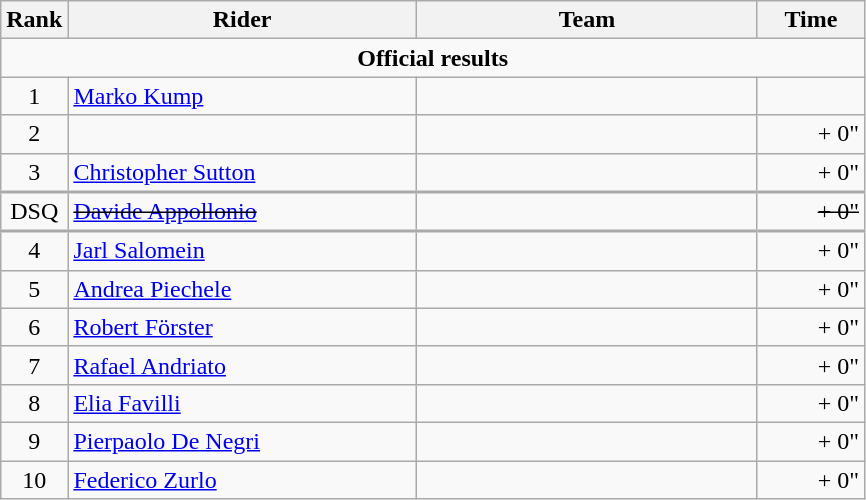<table class="wikitable">
<tr>
<th>Rank</th>
<th>Rider</th>
<th>Team</th>
<th>Time</th>
</tr>
<tr>
<td align=center colspan=4><strong>Official results</strong></td>
</tr>
<tr>
<td align=center>1</td>
<td width=225> <a href='#'>Marko Kump</a></td>
<td width=220></td>
<td width=64 align=right></td>
</tr>
<tr>
<td align=center>2</td>
<td></td>
<td></td>
<td style="text-align:right;">+ 0"</td>
</tr>
<tr>
<td align=center>3</td>
<td> <a href='#'>Christopher Sutton</a></td>
<td></td>
<td style="text-align:right;">+ 0"</td>
</tr>
<tr>
<td align=center style="border-top-width:2px">DSQ</td>
<td style="border-top-width:2px"><s> <a href='#'>Davide Appollonio</a></s></td>
<td style="border-top-width:2px"><s></s></td>
<td style="border-top-width:2px" align=right><s>+ 0"</s></td>
</tr>
<tr>
<td align=center style="border-top-width:2px">4</td>
<td style="border-top-width:2px"> <a href='#'>Jarl Salomein</a></td>
<td style="border-top-width:2px"></td>
<td style="border-top-width:2px" align=right>+ 0"</td>
</tr>
<tr>
<td align=center>5</td>
<td> <a href='#'>Andrea Piechele</a></td>
<td></td>
<td style="text-align:right;">+ 0"</td>
</tr>
<tr>
<td align=center>6</td>
<td> <a href='#'>Robert Förster</a></td>
<td></td>
<td style="text-align:right;">+ 0"</td>
</tr>
<tr>
<td align=center>7</td>
<td> <a href='#'>Rafael Andriato</a></td>
<td></td>
<td style="text-align:right;">+ 0"</td>
</tr>
<tr>
<td align=center>8</td>
<td> <a href='#'>Elia Favilli</a></td>
<td></td>
<td style="text-align:right;">+ 0"</td>
</tr>
<tr>
<td align=center>9</td>
<td> <a href='#'>Pierpaolo De Negri</a></td>
<td></td>
<td style="text-align:right;">+ 0"</td>
</tr>
<tr>
<td align=center>10</td>
<td> <a href='#'>Federico Zurlo</a></td>
<td></td>
<td style="text-align:right;">+ 0"</td>
</tr>
</table>
